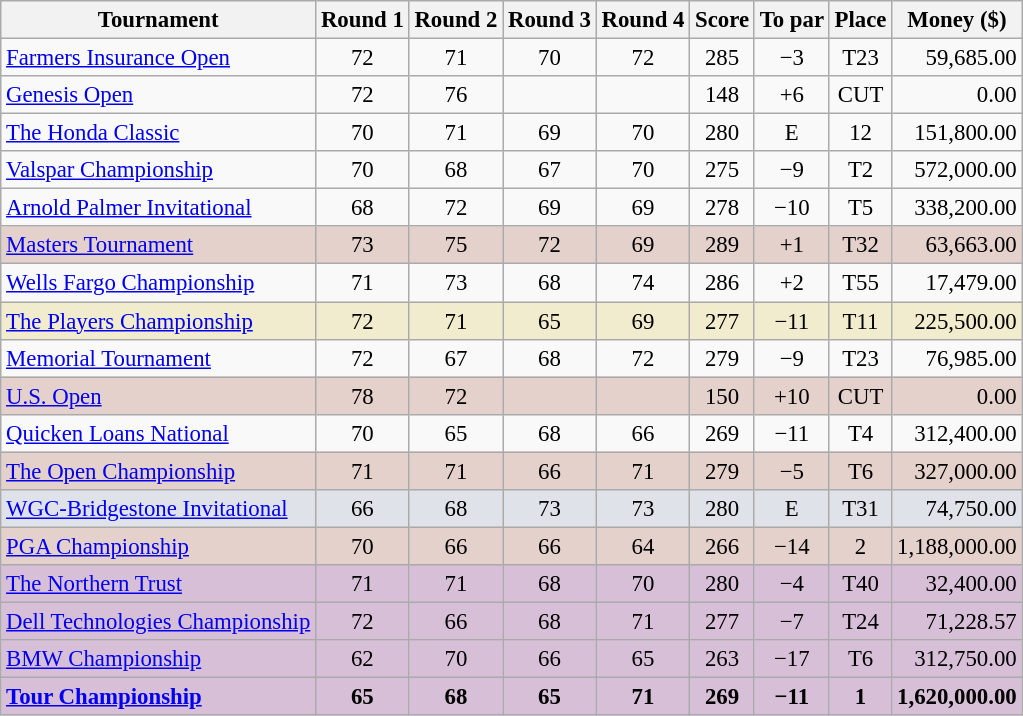<table class=wikitable style="font-size:95%;text-align:center">
<tr>
<th>Tournament</th>
<th>Round 1</th>
<th>Round 2</th>
<th>Round 3</th>
<th>Round 4</th>
<th>Score</th>
<th>To par</th>
<th>Place</th>
<th>Money ($)</th>
</tr>
<tr>
<td align=left><a href='#'>Farmers Insurance Open</a></td>
<td>72</td>
<td>71</td>
<td>70</td>
<td>72</td>
<td>285</td>
<td>−3</td>
<td>T23</td>
<td align=right>59,685.00</td>
</tr>
<tr>
<td align=left><a href='#'>Genesis Open</a></td>
<td>72</td>
<td>76</td>
<td></td>
<td></td>
<td>148</td>
<td>+6</td>
<td>CUT</td>
<td align=right>0.00</td>
</tr>
<tr>
<td align=left><a href='#'>The Honda Classic</a></td>
<td>70</td>
<td>71</td>
<td>69</td>
<td>70</td>
<td>280</td>
<td>E</td>
<td>12</td>
<td align=right>151,800.00</td>
</tr>
<tr>
<td align=left><a href='#'>Valspar Championship</a></td>
<td>70</td>
<td>68</td>
<td>67</td>
<td>70</td>
<td>275</td>
<td>−9</td>
<td>T2</td>
<td align=right>572,000.00</td>
</tr>
<tr>
<td align=left><a href='#'>Arnold Palmer Invitational</a></td>
<td>68</td>
<td>72</td>
<td>69</td>
<td>69</td>
<td>278</td>
<td>−10</td>
<td>T5</td>
<td align=right>338,200.00</td>
</tr>
<tr style="background:#e5d1cb;">
<td align=left><a href='#'>Masters Tournament</a></td>
<td>73</td>
<td>75</td>
<td>72</td>
<td>69</td>
<td>289</td>
<td>+1</td>
<td>T32</td>
<td align=right>63,663.00</td>
</tr>
<tr>
<td align=left><a href='#'>Wells Fargo Championship</a></td>
<td>71</td>
<td>73</td>
<td>68</td>
<td>74</td>
<td>286</td>
<td>+2</td>
<td>T55</td>
<td align=right>17,479.00</td>
</tr>
<tr style="background:#f2ecce;">
<td align=left><a href='#'>The Players Championship</a></td>
<td>72</td>
<td>71</td>
<td>65</td>
<td>69</td>
<td>277</td>
<td>−11</td>
<td>T11</td>
<td align=right>225,500.00</td>
</tr>
<tr>
<td align=left><a href='#'>Memorial Tournament</a></td>
<td>72</td>
<td>67</td>
<td>68</td>
<td>72</td>
<td>279</td>
<td>−9</td>
<td>T23</td>
<td align=right>76,985.00</td>
</tr>
<tr style="background:#e5d1cb;">
<td align=left><a href='#'>U.S. Open</a></td>
<td>78</td>
<td>72</td>
<td></td>
<td></td>
<td>150</td>
<td>+10</td>
<td>CUT</td>
<td align=right>0.00</td>
</tr>
<tr>
<td align=left><a href='#'>Quicken Loans National</a></td>
<td>70</td>
<td>65</td>
<td>68</td>
<td>66</td>
<td>269</td>
<td>−11</td>
<td>T4</td>
<td align=right>312,400.00</td>
</tr>
<tr style="background:#e5d1cb;">
<td align=left><a href='#'>The Open Championship</a></td>
<td>71</td>
<td>71</td>
<td>66</td>
<td>71</td>
<td>279</td>
<td>−5</td>
<td>T6</td>
<td align=right>327,000.00</td>
</tr>
<tr style="background:#dfe2e9;">
<td align=left><a href='#'>WGC-Bridgestone Invitational</a></td>
<td>66</td>
<td>68</td>
<td>73</td>
<td>73</td>
<td>280</td>
<td>E</td>
<td>T31</td>
<td align=right>74,750.00</td>
</tr>
<tr style="background:#e5d1cb;">
<td align=left><a href='#'>PGA Championship</a></td>
<td>70</td>
<td>66</td>
<td>66</td>
<td>64</td>
<td>266</td>
<td>−14</td>
<td>2</td>
<td align=right>1,188,000.00</td>
</tr>
<tr style="background:#D8BFD8;">
<td align=left><a href='#'>The Northern Trust</a></td>
<td>71</td>
<td>71</td>
<td>68</td>
<td>70</td>
<td>280</td>
<td>−4</td>
<td>T40</td>
<td align=right>32,400.00</td>
</tr>
<tr style="background:#D8BFD8;">
<td align=left><a href='#'>Dell Technologies Championship</a></td>
<td>72</td>
<td>66</td>
<td>68</td>
<td>71</td>
<td>277</td>
<td>−7</td>
<td>T24</td>
<td align=right>71,228.57</td>
</tr>
<tr style="background:#D8BFD8;">
<td align=left><a href='#'>BMW Championship</a></td>
<td>62</td>
<td>70</td>
<td>66</td>
<td>65</td>
<td>263</td>
<td>−17</td>
<td>T6</td>
<td align=right>312,750.00</td>
</tr>
<tr style="background:#D8BFD8;">
<td align=left><strong><a href='#'>Tour Championship</a></strong></td>
<td><strong>65</strong></td>
<td><strong>68</strong></td>
<td><strong>65</strong></td>
<td><strong>71</strong></td>
<td><strong>269</strong></td>
<td><strong>−11</strong></td>
<td><strong>1</strong></td>
<td align=right><strong>1,620,000.00</strong></td>
</tr>
</table>
